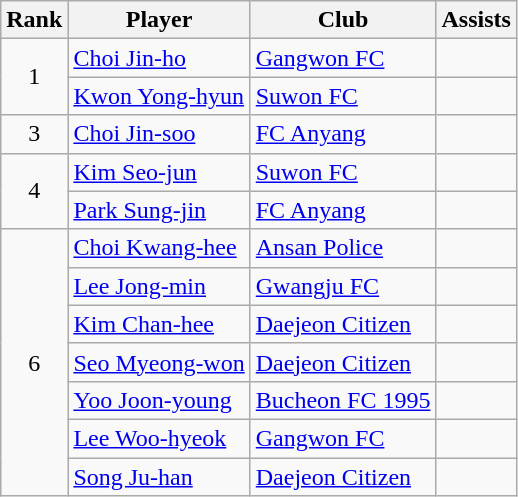<table class="wikitable">
<tr>
<th>Rank</th>
<th>Player</th>
<th>Club</th>
<th>Assists</th>
</tr>
<tr>
<td align=center rowspan=2>1</td>
<td> <a href='#'>Choi Jin-ho</a></td>
<td><a href='#'>Gangwon FC</a></td>
<td></td>
</tr>
<tr>
<td> <a href='#'>Kwon Yong-hyun</a></td>
<td><a href='#'>Suwon FC</a></td>
<td></td>
</tr>
<tr>
<td align=center>3</td>
<td> <a href='#'>Choi Jin-soo</a></td>
<td><a href='#'>FC Anyang</a></td>
<td></td>
</tr>
<tr>
<td align=center rowspan=2>4</td>
<td> <a href='#'>Kim Seo-jun</a></td>
<td><a href='#'>Suwon FC</a></td>
<td></td>
</tr>
<tr>
<td> <a href='#'>Park Sung-jin</a></td>
<td><a href='#'>FC Anyang</a></td>
<td></td>
</tr>
<tr>
<td align=center rowspan=7>6</td>
<td> <a href='#'>Choi Kwang-hee</a></td>
<td><a href='#'>Ansan Police</a></td>
<td></td>
</tr>
<tr>
<td> <a href='#'>Lee Jong-min</a></td>
<td><a href='#'>Gwangju FC</a></td>
<td></td>
</tr>
<tr>
<td> <a href='#'>Kim Chan-hee</a></td>
<td><a href='#'>Daejeon Citizen</a></td>
<td></td>
</tr>
<tr>
<td> <a href='#'>Seo Myeong-won</a></td>
<td><a href='#'>Daejeon Citizen</a></td>
<td></td>
</tr>
<tr>
<td> <a href='#'>Yoo Joon-young</a></td>
<td><a href='#'>Bucheon FC 1995</a></td>
<td></td>
</tr>
<tr>
<td> <a href='#'>Lee Woo-hyeok</a></td>
<td><a href='#'>Gangwon FC</a></td>
<td></td>
</tr>
<tr>
<td> <a href='#'>Song Ju-han</a></td>
<td><a href='#'>Daejeon Citizen</a></td>
<td></td>
</tr>
</table>
